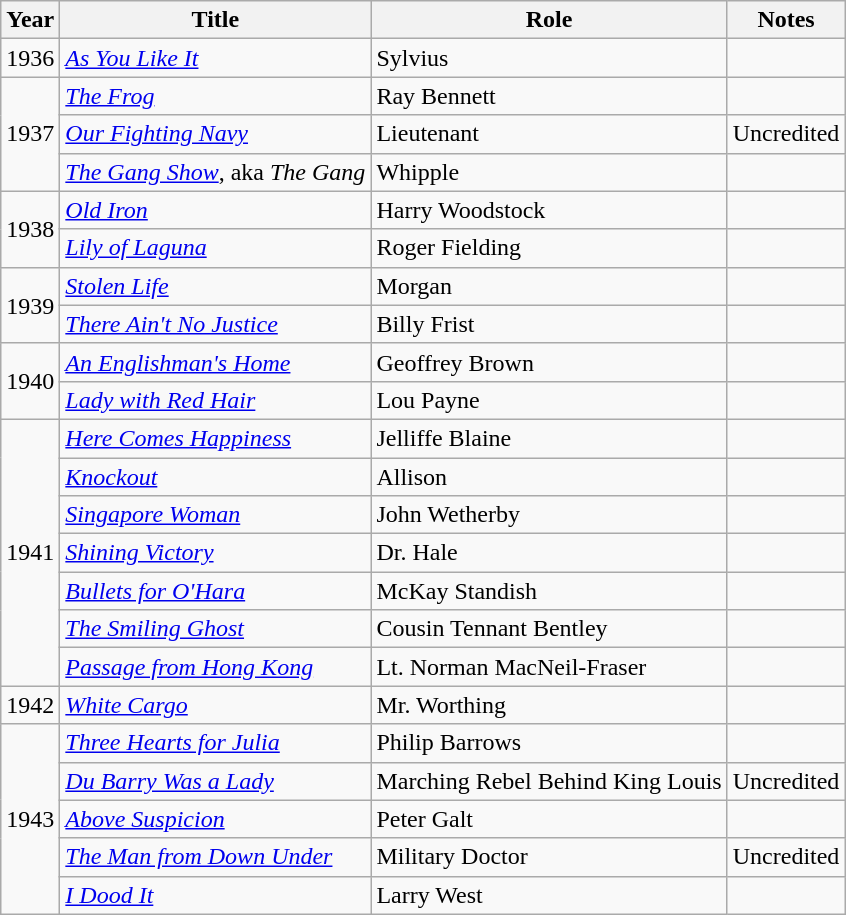<table class="wikitable">
<tr>
<th>Year</th>
<th>Title</th>
<th>Role</th>
<th>Notes</th>
</tr>
<tr>
<td>1936</td>
<td><em><a href='#'>As You Like It</a></em></td>
<td>Sylvius</td>
<td></td>
</tr>
<tr>
<td rowspan=3>1937</td>
<td><em><a href='#'>The Frog</a></em></td>
<td>Ray Bennett</td>
<td></td>
</tr>
<tr>
<td><em><a href='#'>Our Fighting Navy</a></em></td>
<td>Lieutenant</td>
<td>Uncredited</td>
</tr>
<tr>
<td><em><a href='#'>The Gang Show</a></em>, aka <em>The Gang</em></td>
<td>Whipple</td>
<td></td>
</tr>
<tr>
<td rowspan=2>1938</td>
<td><em><a href='#'>Old Iron</a></em></td>
<td>Harry Woodstock</td>
<td></td>
</tr>
<tr>
<td><em><a href='#'>Lily of Laguna</a></em></td>
<td>Roger Fielding</td>
<td></td>
</tr>
<tr>
<td rowspan=2>1939</td>
<td><em><a href='#'>Stolen Life</a></em></td>
<td>Morgan</td>
<td></td>
</tr>
<tr>
<td><em><a href='#'>There Ain't No Justice</a></em></td>
<td>Billy Frist</td>
<td></td>
</tr>
<tr>
<td rowspan=2>1940</td>
<td><em><a href='#'>An Englishman's Home</a></em></td>
<td>Geoffrey Brown</td>
<td></td>
</tr>
<tr>
<td><em><a href='#'>Lady with Red Hair</a></em></td>
<td>Lou Payne</td>
<td></td>
</tr>
<tr>
<td rowspan=7>1941</td>
<td><em><a href='#'>Here Comes Happiness</a></em></td>
<td>Jelliffe Blaine</td>
<td></td>
</tr>
<tr>
<td><em><a href='#'>Knockout</a></em></td>
<td>Allison</td>
<td></td>
</tr>
<tr>
<td><em><a href='#'>Singapore Woman</a></em></td>
<td>John Wetherby</td>
<td></td>
</tr>
<tr>
<td><em><a href='#'>Shining Victory</a></em></td>
<td>Dr. Hale</td>
<td></td>
</tr>
<tr>
<td><em><a href='#'>Bullets for O'Hara</a></em></td>
<td>McKay Standish</td>
<td></td>
</tr>
<tr>
<td><em><a href='#'>The Smiling Ghost</a></em></td>
<td>Cousin Tennant Bentley</td>
<td></td>
</tr>
<tr>
<td><em><a href='#'>Passage from Hong Kong</a></em></td>
<td>Lt. Norman MacNeil-Fraser</td>
<td></td>
</tr>
<tr>
<td>1942</td>
<td><em><a href='#'>White Cargo</a></em></td>
<td>Mr. Worthing</td>
<td></td>
</tr>
<tr>
<td rowspan=5>1943</td>
<td><em><a href='#'>Three Hearts for Julia</a></em></td>
<td>Philip Barrows</td>
<td></td>
</tr>
<tr>
<td><em><a href='#'>Du Barry Was a Lady</a></em></td>
<td>Marching Rebel Behind King Louis</td>
<td>Uncredited</td>
</tr>
<tr>
<td><em><a href='#'>Above Suspicion</a></em></td>
<td>Peter Galt</td>
<td></td>
</tr>
<tr>
<td><em><a href='#'>The Man from Down Under</a></em></td>
<td>Military Doctor</td>
<td>Uncredited</td>
</tr>
<tr>
<td><em><a href='#'>I Dood It</a></em></td>
<td>Larry West</td>
<td></td>
</tr>
</table>
